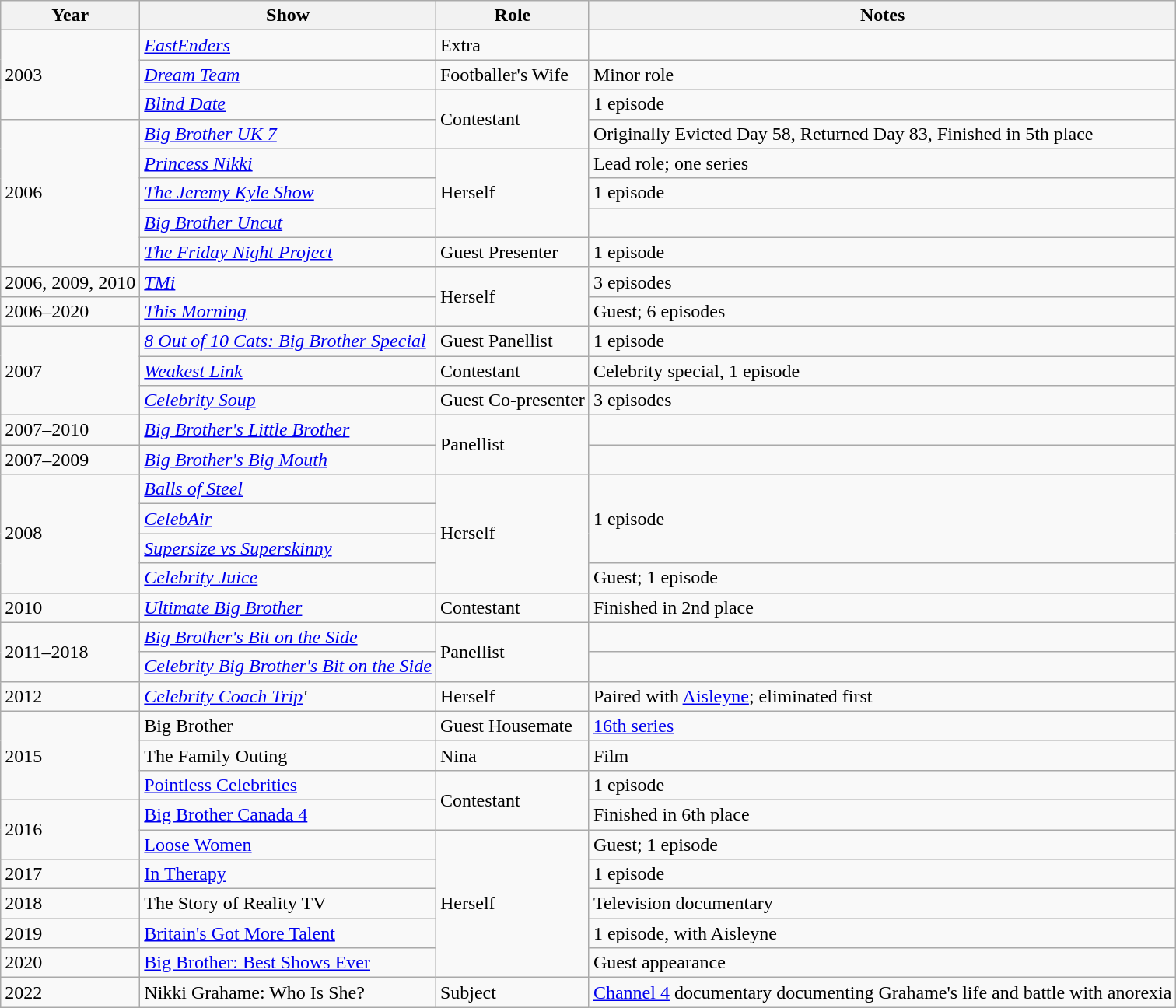<table class="wikitable">
<tr>
<th>Year</th>
<th>Show</th>
<th>Role</th>
<th>Notes</th>
</tr>
<tr>
<td rowspan="3">2003</td>
<td><em><a href='#'>EastEnders</a></em></td>
<td>Extra</td>
<td></td>
</tr>
<tr>
<td><em><a href='#'>Dream Team</a></em></td>
<td>Footballer's Wife </td>
<td>Minor role</td>
</tr>
<tr>
<td><em><a href='#'>Blind Date</a></em></td>
<td rowspan="2">Contestant</td>
<td>1 episode</td>
</tr>
<tr>
<td rowspan="5">2006</td>
<td><em><a href='#'>Big Brother UK 7</a></em></td>
<td>Originally Evicted Day 58, Returned Day 83, Finished in 5th place</td>
</tr>
<tr>
<td><em><a href='#'>Princess Nikki</a></em></td>
<td rowspan="3">Herself</td>
<td>Lead role; one series</td>
</tr>
<tr>
<td><em><a href='#'>The Jeremy Kyle Show</a></em></td>
<td>1 episode</td>
</tr>
<tr>
<td><em><a href='#'>Big Brother Uncut</a></em></td>
<td></td>
</tr>
<tr>
<td><em><a href='#'>The Friday Night Project</a></em></td>
<td>Guest Presenter</td>
<td>1 episode</td>
</tr>
<tr>
<td>2006, 2009, 2010</td>
<td><em><a href='#'>TMi</a></em></td>
<td rowspan="2">Herself</td>
<td>3 episodes</td>
</tr>
<tr>
<td>2006–2020</td>
<td><a href='#'><em>This Morning</em></a></td>
<td>Guest; 6 episodes</td>
</tr>
<tr>
<td rowspan="3">2007</td>
<td><a href='#'><em>8 Out of 10 Cats: Big Brother Special</em></a></td>
<td>Guest Panellist</td>
<td>1 episode</td>
</tr>
<tr>
<td><a href='#'><em>Weakest Link</em></a></td>
<td>Contestant</td>
<td>Celebrity special, 1 episode</td>
</tr>
<tr>
<td><em><a href='#'>Celebrity Soup</a></em></td>
<td>Guest Co-presenter</td>
<td>3 episodes</td>
</tr>
<tr>
<td>2007–2010</td>
<td><em><a href='#'>Big Brother's Little Brother</a></em></td>
<td rowspan="2">Panellist</td>
<td></td>
</tr>
<tr>
<td>2007–2009</td>
<td><em><a href='#'>Big Brother's Big Mouth</a></em></td>
<td></td>
</tr>
<tr>
<td rowspan="4">2008</td>
<td><a href='#'><em>Balls of Steel</em></a></td>
<td rowspan="4">Herself</td>
<td rowspan="3">1 episode</td>
</tr>
<tr>
<td><em><a href='#'>CelebAir</a></em></td>
</tr>
<tr>
<td><em><a href='#'>Supersize vs Superskinny</a></em></td>
</tr>
<tr>
<td><em><a href='#'>Celebrity Juice</a></em></td>
<td>Guest; 1 episode</td>
</tr>
<tr>
<td>2010</td>
<td><em><a href='#'>Ultimate Big Brother</a></em></td>
<td>Contestant</td>
<td>Finished in 2nd place</td>
</tr>
<tr>
<td rowspan="2">2011–2018</td>
<td><em><a href='#'>Big Brother's Bit on the Side</a></em></td>
<td rowspan="2">Panellist</td>
<td></td>
</tr>
<tr>
<td><em><a href='#'>Celebrity Big Brother's Bit on the Side</a></em></td>
<td></td>
</tr>
<tr>
<td>2012</td>
<td><em><a href='#'>Celebrity Coach Trip</a>' </td>
<td>Herself</td>
<td>Paired with <a href='#'>Aisleyne</a>; eliminated first</td>
</tr>
<tr>
<td rowspan="3">2015</td>
<td></em>Big Brother<em></td>
<td>Guest Housemate</td>
<td><a href='#'>16th series</a></td>
</tr>
<tr>
<td></em>The Family Outing<em></td>
<td>Nina</td>
<td>Film</td>
</tr>
<tr>
<td></em><a href='#'>Pointless Celebrities</a><em></td>
<td rowspan="2">Contestant</td>
<td>1 episode</td>
</tr>
<tr>
<td rowspan="2">2016</td>
<td></em><a href='#'>Big Brother Canada 4</a><em></td>
<td>Finished in 6th place</td>
</tr>
<tr>
<td></em><a href='#'>Loose Women</a><em></td>
<td rowspan="5">Herself</td>
<td>Guest; 1 episode</td>
</tr>
<tr>
<td>2017</td>
<td></em><a href='#'>In Therapy</a><em></td>
<td>1 episode</td>
</tr>
<tr>
<td>2018</td>
<td></em>The Story of Reality TV<em></td>
<td>Television documentary</td>
</tr>
<tr>
<td>2019</td>
<td></em><a href='#'>Britain's Got More Talent</a><em></td>
<td>1 episode, with Aisleyne</td>
</tr>
<tr>
<td>2020</td>
<td></em><a href='#'>Big Brother: Best Shows Ever</a><em></td>
<td>Guest appearance</td>
</tr>
<tr>
<td>2022</td>
<td></em>Nikki Grahame: Who Is She?<em></td>
<td>Subject</td>
<td><a href='#'>Channel 4</a> documentary documenting Grahame's life and battle with anorexia</td>
</tr>
</table>
